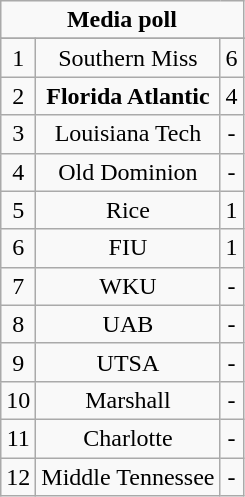<table class="wikitable">
<tr align="center">
<td align="center" Colspan="3"><strong>Media poll</strong></td>
</tr>
<tr align="center">
</tr>
<tr align="center">
<td>1</td>
<td>Southern Miss</td>
<td>6</td>
</tr>
<tr align="center">
<td>2</td>
<td><strong>Florida Atlantic</strong></td>
<td>4</td>
</tr>
<tr align="center">
<td>3</td>
<td>Louisiana Tech</td>
<td>-</td>
</tr>
<tr align="center">
<td>4</td>
<td>Old Dominion</td>
<td>-</td>
</tr>
<tr align="center">
<td>5</td>
<td>Rice</td>
<td>1</td>
</tr>
<tr align="center">
<td>6</td>
<td>FIU</td>
<td>1</td>
</tr>
<tr align="center">
<td>7</td>
<td>WKU</td>
<td>-</td>
</tr>
<tr align="center">
<td>8</td>
<td>UAB</td>
<td>-</td>
</tr>
<tr align="center">
<td>9</td>
<td>UTSA</td>
<td>-</td>
</tr>
<tr align="center">
<td>10</td>
<td>Marshall</td>
<td>-</td>
</tr>
<tr align="center">
<td>11</td>
<td>Charlotte</td>
<td>-</td>
</tr>
<tr align="center">
<td>12</td>
<td>Middle Tennessee</td>
<td>-</td>
</tr>
</table>
